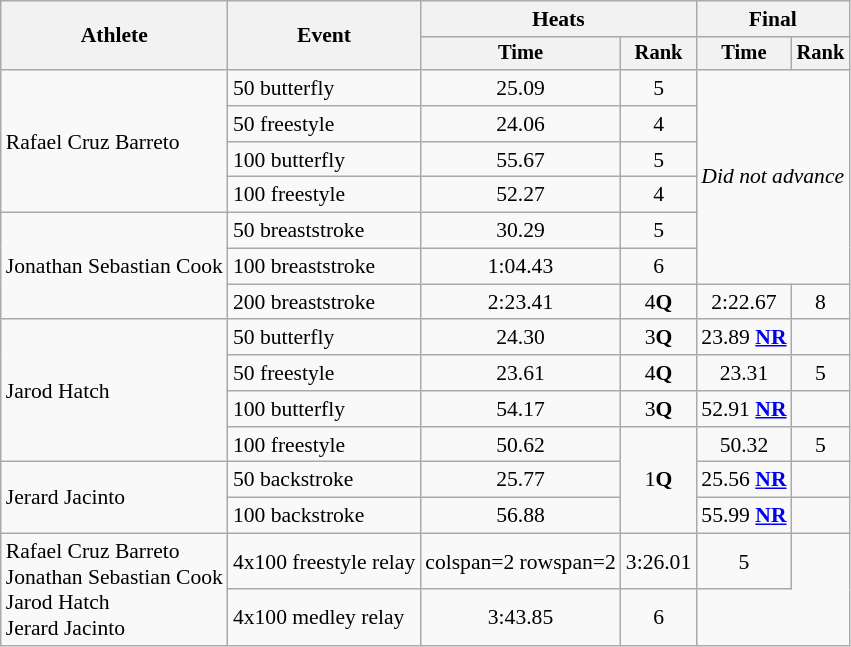<table class="wikitable" style="font-size:90%">
<tr>
<th rowspan=2>Athlete</th>
<th rowspan=2>Event</th>
<th colspan=2>Heats</th>
<th colspan=2>Final</th>
</tr>
<tr style="font-size:95%">
<th>Time</th>
<th>Rank</th>
<th>Time</th>
<th>Rank</th>
</tr>
<tr align=center>
<td align=left rowspan=4>Rafael Cruz Barreto</td>
<td align=left>50 butterfly</td>
<td>25.09</td>
<td>5</td>
<td colspan=2 rowspan=6><em>Did not advance</em></td>
</tr>
<tr align=center>
<td align=left>50 freestyle</td>
<td>24.06</td>
<td>4</td>
</tr>
<tr align=center>
<td align=left>100 butterfly</td>
<td>55.67</td>
<td>5</td>
</tr>
<tr align=center>
<td align=left>100 freestyle</td>
<td>52.27</td>
<td>4</td>
</tr>
<tr align=center>
<td align=left rowspan=3>Jonathan Sebastian Cook</td>
<td align=left>50 breaststroke</td>
<td>30.29</td>
<td>5</td>
</tr>
<tr align=center>
<td align=left>100 breaststroke</td>
<td>1:04.43</td>
<td>6</td>
</tr>
<tr align=center>
<td align=left>200 breaststroke</td>
<td>2:23.41</td>
<td>4<strong>Q</strong></td>
<td>2:22.67</td>
<td>8</td>
</tr>
<tr align=center>
<td align=left rowspan=4>Jarod Hatch</td>
<td align=left>50 butterfly</td>
<td>24.30</td>
<td>3<strong>Q</strong></td>
<td>23.89 <strong><a href='#'>NR</a></strong></td>
<td></td>
</tr>
<tr align=center>
<td align=left>50 freestyle</td>
<td>23.61</td>
<td>4<strong>Q</strong></td>
<td>23.31</td>
<td>5</td>
</tr>
<tr align=center>
<td align=left>100 butterfly</td>
<td>54.17</td>
<td>3<strong>Q</strong></td>
<td>52.91 <strong><a href='#'>NR</a></strong></td>
<td></td>
</tr>
<tr align=center>
<td align=left>100 freestyle</td>
<td>50.62</td>
<td rowspan=3>1<strong>Q</strong></td>
<td>50.32</td>
<td>5</td>
</tr>
<tr align=center>
<td align=left rowspan=2>Jerard Jacinto</td>
<td align=left>50 backstroke</td>
<td>25.77</td>
<td>25.56 <strong><a href='#'>NR</a></strong></td>
<td></td>
</tr>
<tr align=center>
<td align=left>100 backstroke</td>
<td>56.88</td>
<td>55.99 <strong><a href='#'>NR</a></strong></td>
<td></td>
</tr>
<tr align=center>
<td align=left rowspan=2>Rafael Cruz Barreto<br>Jonathan Sebastian Cook<br>Jarod Hatch<br>Jerard Jacinto</td>
<td align=left>4x100 freestyle relay</td>
<td>colspan=2 rowspan=2 </td>
<td>3:26.01</td>
<td>5</td>
</tr>
<tr align=center>
<td align=left>4x100 medley relay</td>
<td>3:43.85</td>
<td>6</td>
</tr>
</table>
